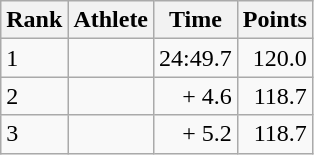<table class="wikitable">
<tr>
<th>Rank</th>
<th>Athlete</th>
<th>Time</th>
<th>Points</th>
</tr>
<tr>
<td>1</td>
<td></td>
<td align=right>24:49.7</td>
<td align=right>120.0</td>
</tr>
<tr>
<td>2</td>
<td></td>
<td align=right>+ 4.6</td>
<td align=right>118.7</td>
</tr>
<tr>
<td>3</td>
<td></td>
<td align=right>+ 5.2</td>
<td align=right>118.7</td>
</tr>
</table>
